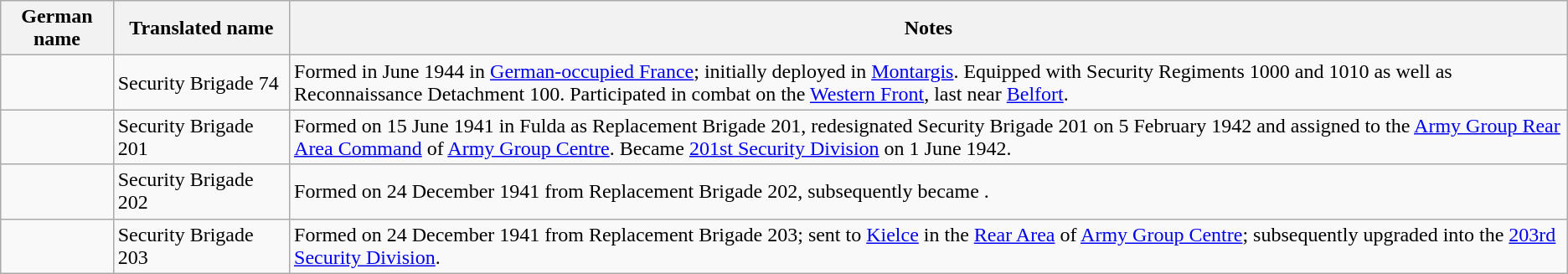<table class="wikitable">
<tr>
<th>German name</th>
<th>Translated name</th>
<th>Notes</th>
</tr>
<tr>
<td style="white-space: nowrap;"></td>
<td style="white-space: nowrap;">Security Brigade 74</td>
<td>Formed in June 1944 in <a href='#'>German-occupied France</a>; initially deployed in <a href='#'>Montargis</a>. Equipped with Security Regiments 1000 and 1010 as well as Reconnaissance Detachment 100. Participated in combat on the <a href='#'>Western Front</a>, last near <a href='#'>Belfort</a>.</td>
</tr>
<tr>
<td></td>
<td>Security Brigade 201</td>
<td>Formed on 15 June 1941 in Fulda as Replacement Brigade 201, redesignated Security Brigade 201 on 5 February 1942 and assigned to the <a href='#'>Army Group Rear Area Command</a> of <a href='#'>Army Group Centre</a>. Became <a href='#'>201st Security Division</a> on 1 June 1942.</td>
</tr>
<tr>
<td></td>
<td>Security Brigade 202</td>
<td>Formed on 24 December 1941 from Replacement Brigade 202, subsequently became .</td>
</tr>
<tr>
<td></td>
<td>Security Brigade 203</td>
<td>Formed on 24 December 1941 from Replacement Brigade 203; sent to <a href='#'>Kielce</a> in the <a href='#'>Rear Area</a> of <a href='#'>Army Group Centre</a>; subsequently upgraded into the <a href='#'>203rd Security Division</a>.</td>
</tr>
</table>
